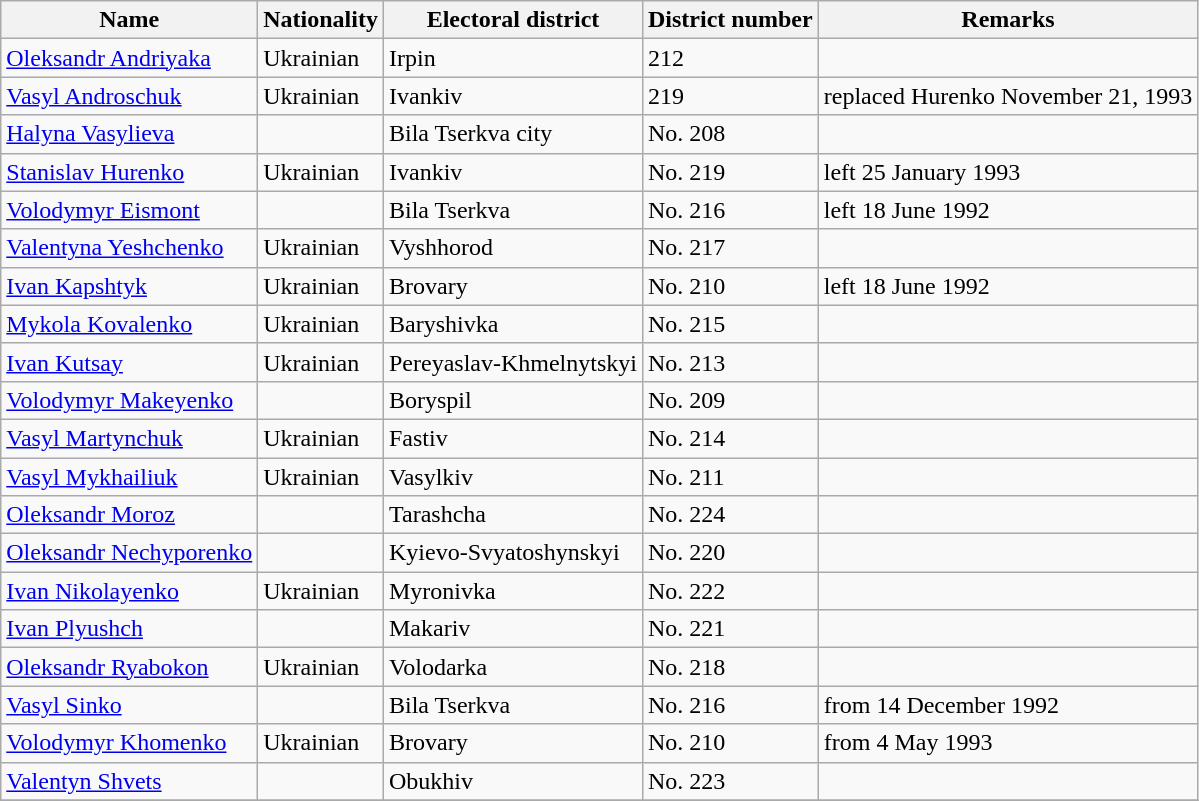<table class="wikitable standard sortable">
<tr>
<th>Name</th>
<th>Nationality</th>
<th>Electoral district</th>
<th>District number</th>
<th>Remarks</th>
</tr>
<tr>
<td><a href='#'>Oleksandr Andriyaka</a></td>
<td>Ukrainian</td>
<td>Irpin</td>
<td>212</td>
<td></td>
</tr>
<tr>
<td><a href='#'>Vasyl Androschuk</a></td>
<td>Ukrainian</td>
<td>Ivankiv</td>
<td>219</td>
<td>replaced Hurenko November 21, 1993</td>
</tr>
<tr>
<td><a href='#'>Halyna Vasylieva</a></td>
<td></td>
<td>Bila Tserkva city</td>
<td>No. 208</td>
<td></td>
</tr>
<tr>
<td><a href='#'>Stanislav Hurenko</a></td>
<td>Ukrainian</td>
<td>Ivankiv</td>
<td>No. 219</td>
<td>left 25 January 1993</td>
</tr>
<tr>
<td><a href='#'>Volodymyr Eismont</a></td>
<td></td>
<td>Bila Tserkva</td>
<td>No. 216</td>
<td>left 18 June 1992</td>
</tr>
<tr>
<td><a href='#'>Valentyna Yeshchenko</a></td>
<td>Ukrainian</td>
<td>Vyshhorod</td>
<td>No. 217</td>
<td></td>
</tr>
<tr>
<td><a href='#'>Ivan Kapshtyk</a></td>
<td>Ukrainian</td>
<td>Brovary</td>
<td>No. 210</td>
<td>left 18 June 1992</td>
</tr>
<tr>
<td><a href='#'>Mykola Kovalenko</a></td>
<td>Ukrainian</td>
<td>Baryshivka</td>
<td>No. 215</td>
<td></td>
</tr>
<tr>
<td><a href='#'>Ivan Kutsay</a></td>
<td>Ukrainian</td>
<td>Pereyaslav-Khmelnytskyi</td>
<td>No. 213</td>
<td></td>
</tr>
<tr>
<td><a href='#'>Volodymyr Makeyenko</a></td>
<td></td>
<td>Boryspil</td>
<td>No. 209</td>
<td></td>
</tr>
<tr>
<td><a href='#'>Vasyl Martynchuk</a></td>
<td>Ukrainian</td>
<td>Fastiv</td>
<td>No. 214</td>
<td></td>
</tr>
<tr>
<td><a href='#'>Vasyl Mykhailiuk</a></td>
<td>Ukrainian</td>
<td>Vasylkiv</td>
<td>No. 211</td>
<td></td>
</tr>
<tr>
<td><a href='#'>Oleksandr Moroz</a></td>
<td></td>
<td>Tarashcha</td>
<td>No. 224</td>
<td></td>
</tr>
<tr>
<td><a href='#'>Oleksandr Nechyporenko</a></td>
<td></td>
<td>Kyievo-Svyatoshynskyi</td>
<td>No. 220</td>
<td></td>
</tr>
<tr>
<td><a href='#'>Ivan Nikolayenko</a></td>
<td>Ukrainian</td>
<td>Myronivka</td>
<td>No. 222</td>
<td></td>
</tr>
<tr>
<td><a href='#'>Ivan Plyushch</a></td>
<td></td>
<td>Makariv</td>
<td>No. 221</td>
<td></td>
</tr>
<tr>
<td><a href='#'>Oleksandr Ryabokon</a></td>
<td>Ukrainian</td>
<td>Volodarka</td>
<td>No. 218</td>
<td></td>
</tr>
<tr>
<td><a href='#'>Vasyl Sinko</a></td>
<td></td>
<td>Bila Tserkva</td>
<td>No. 216</td>
<td>from 14 December 1992</td>
</tr>
<tr>
<td><a href='#'>Volodymyr Khomenko</a></td>
<td>Ukrainian</td>
<td>Brovary</td>
<td>No. 210</td>
<td>from 4 May 1993</td>
</tr>
<tr>
<td><a href='#'>Valentyn Shvets</a></td>
<td></td>
<td>Obukhiv</td>
<td>No. 223</td>
<td></td>
</tr>
<tr>
</tr>
</table>
